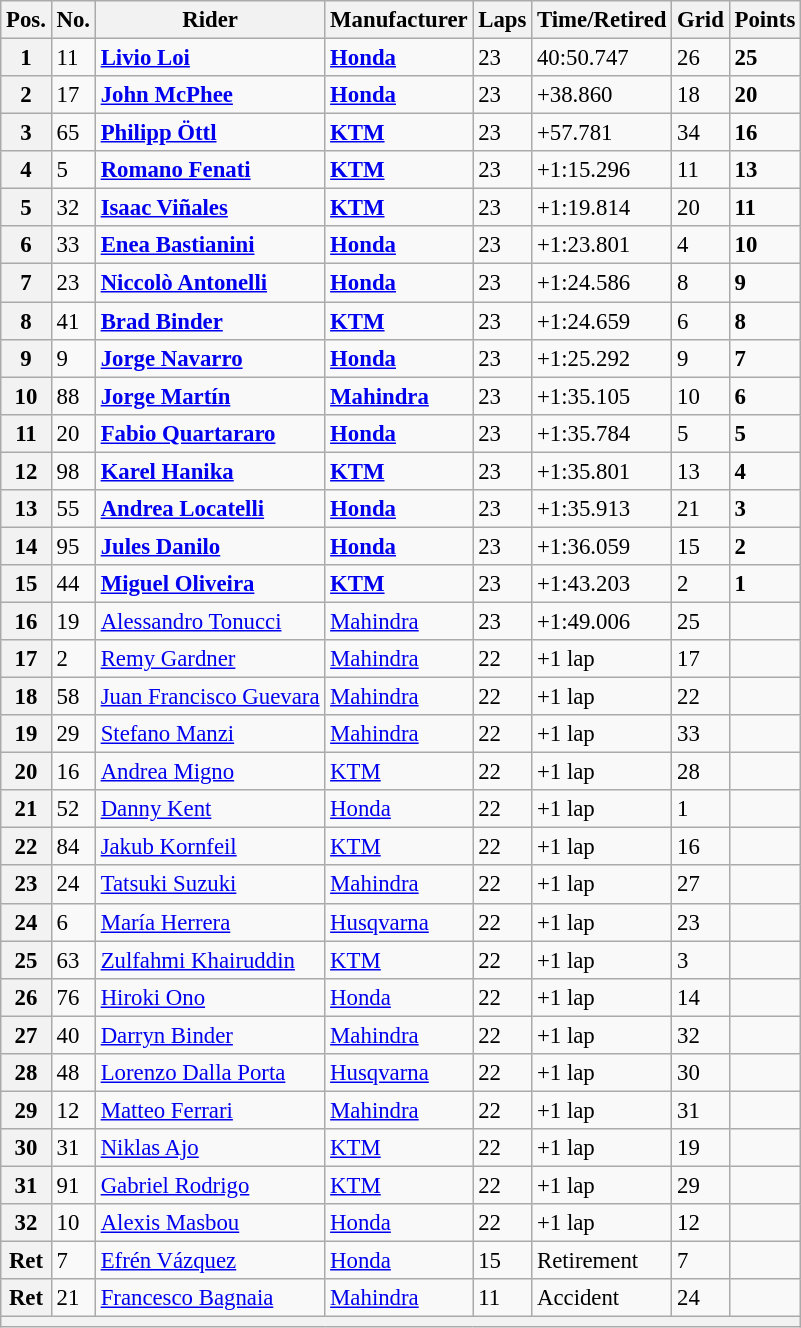<table class="wikitable" style="font-size: 95%;">
<tr>
<th>Pos.</th>
<th>No.</th>
<th>Rider</th>
<th>Manufacturer</th>
<th>Laps</th>
<th>Time/Retired</th>
<th>Grid</th>
<th>Points</th>
</tr>
<tr>
<th>1</th>
<td>11</td>
<td> <strong><a href='#'>Livio Loi</a></strong></td>
<td><strong><a href='#'>Honda</a></strong></td>
<td>23</td>
<td>40:50.747</td>
<td>26</td>
<td><strong>25</strong></td>
</tr>
<tr>
<th>2</th>
<td>17</td>
<td> <strong><a href='#'>John McPhee</a></strong></td>
<td><strong><a href='#'>Honda</a></strong></td>
<td>23</td>
<td>+38.860</td>
<td>18</td>
<td><strong>20</strong></td>
</tr>
<tr>
<th>3</th>
<td>65</td>
<td> <strong><a href='#'>Philipp Öttl</a></strong></td>
<td><strong><a href='#'>KTM</a></strong></td>
<td>23</td>
<td>+57.781</td>
<td>34</td>
<td><strong>16</strong></td>
</tr>
<tr>
<th>4</th>
<td>5</td>
<td> <strong><a href='#'>Romano Fenati</a></strong></td>
<td><strong><a href='#'>KTM</a></strong></td>
<td>23</td>
<td>+1:15.296</td>
<td>11</td>
<td><strong>13</strong></td>
</tr>
<tr>
<th>5</th>
<td>32</td>
<td> <strong><a href='#'>Isaac Viñales</a></strong></td>
<td><strong><a href='#'>KTM</a></strong></td>
<td>23</td>
<td>+1:19.814</td>
<td>20</td>
<td><strong>11</strong></td>
</tr>
<tr>
<th>6</th>
<td>33</td>
<td> <strong><a href='#'>Enea Bastianini</a></strong></td>
<td><strong><a href='#'>Honda</a></strong></td>
<td>23</td>
<td>+1:23.801</td>
<td>4</td>
<td><strong>10</strong></td>
</tr>
<tr>
<th>7</th>
<td>23</td>
<td> <strong><a href='#'>Niccolò Antonelli</a></strong></td>
<td><strong><a href='#'>Honda</a></strong></td>
<td>23</td>
<td>+1:24.586</td>
<td>8</td>
<td><strong>9</strong></td>
</tr>
<tr>
<th>8</th>
<td>41</td>
<td> <strong><a href='#'>Brad Binder</a></strong></td>
<td><strong><a href='#'>KTM</a></strong></td>
<td>23</td>
<td>+1:24.659</td>
<td>6</td>
<td><strong>8</strong></td>
</tr>
<tr>
<th>9</th>
<td>9</td>
<td> <strong><a href='#'>Jorge Navarro</a></strong></td>
<td><strong><a href='#'>Honda</a></strong></td>
<td>23</td>
<td>+1:25.292</td>
<td>9</td>
<td><strong>7</strong></td>
</tr>
<tr>
<th>10</th>
<td>88</td>
<td> <strong><a href='#'>Jorge Martín</a></strong></td>
<td><strong><a href='#'>Mahindra</a></strong></td>
<td>23</td>
<td>+1:35.105</td>
<td>10</td>
<td><strong>6</strong></td>
</tr>
<tr>
<th>11</th>
<td>20</td>
<td> <strong><a href='#'>Fabio Quartararo</a></strong></td>
<td><strong><a href='#'>Honda</a></strong></td>
<td>23</td>
<td>+1:35.784</td>
<td>5</td>
<td><strong>5</strong></td>
</tr>
<tr>
<th>12</th>
<td>98</td>
<td> <strong><a href='#'>Karel Hanika</a></strong></td>
<td><strong><a href='#'>KTM</a></strong></td>
<td>23</td>
<td>+1:35.801</td>
<td>13</td>
<td><strong>4</strong></td>
</tr>
<tr>
<th>13</th>
<td>55</td>
<td> <strong><a href='#'>Andrea Locatelli</a></strong></td>
<td><strong><a href='#'>Honda</a></strong></td>
<td>23</td>
<td>+1:35.913</td>
<td>21</td>
<td><strong>3</strong></td>
</tr>
<tr>
<th>14</th>
<td>95</td>
<td> <strong><a href='#'>Jules Danilo</a></strong></td>
<td><strong><a href='#'>Honda</a></strong></td>
<td>23</td>
<td>+1:36.059</td>
<td>15</td>
<td><strong>2</strong></td>
</tr>
<tr>
<th>15</th>
<td>44</td>
<td> <strong><a href='#'>Miguel Oliveira</a></strong></td>
<td><strong><a href='#'>KTM</a></strong></td>
<td>23</td>
<td>+1:43.203</td>
<td>2</td>
<td><strong>1</strong></td>
</tr>
<tr>
<th>16</th>
<td>19</td>
<td> <a href='#'>Alessandro Tonucci</a></td>
<td><a href='#'>Mahindra</a></td>
<td>23</td>
<td>+1:49.006</td>
<td>25</td>
<td></td>
</tr>
<tr>
<th>17</th>
<td>2</td>
<td> <a href='#'>Remy Gardner</a></td>
<td><a href='#'>Mahindra</a></td>
<td>22</td>
<td>+1 lap</td>
<td>17</td>
<td></td>
</tr>
<tr>
<th>18</th>
<td>58</td>
<td> <a href='#'>Juan Francisco Guevara</a></td>
<td><a href='#'>Mahindra</a></td>
<td>22</td>
<td>+1 lap</td>
<td>22</td>
<td></td>
</tr>
<tr>
<th>19</th>
<td>29</td>
<td> <a href='#'>Stefano Manzi</a></td>
<td><a href='#'>Mahindra</a></td>
<td>22</td>
<td>+1 lap</td>
<td>33</td>
<td></td>
</tr>
<tr>
<th>20</th>
<td>16</td>
<td> <a href='#'>Andrea Migno</a></td>
<td><a href='#'>KTM</a></td>
<td>22</td>
<td>+1 lap</td>
<td>28</td>
<td></td>
</tr>
<tr>
<th>21</th>
<td>52</td>
<td> <a href='#'>Danny Kent</a></td>
<td><a href='#'>Honda</a></td>
<td>22</td>
<td>+1 lap</td>
<td>1</td>
<td></td>
</tr>
<tr>
<th>22</th>
<td>84</td>
<td> <a href='#'>Jakub Kornfeil</a></td>
<td><a href='#'>KTM</a></td>
<td>22</td>
<td>+1 lap</td>
<td>16</td>
<td></td>
</tr>
<tr>
<th>23</th>
<td>24</td>
<td> <a href='#'>Tatsuki Suzuki</a></td>
<td><a href='#'>Mahindra</a></td>
<td>22</td>
<td>+1 lap</td>
<td>27</td>
<td></td>
</tr>
<tr>
<th>24</th>
<td>6</td>
<td> <a href='#'>María Herrera</a></td>
<td><a href='#'>Husqvarna</a></td>
<td>22</td>
<td>+1 lap</td>
<td>23</td>
<td></td>
</tr>
<tr>
<th>25</th>
<td>63</td>
<td> <a href='#'>Zulfahmi Khairuddin</a></td>
<td><a href='#'>KTM</a></td>
<td>22</td>
<td>+1 lap</td>
<td>3</td>
<td></td>
</tr>
<tr>
<th>26</th>
<td>76</td>
<td> <a href='#'>Hiroki Ono</a></td>
<td><a href='#'>Honda</a></td>
<td>22</td>
<td>+1 lap</td>
<td>14</td>
<td></td>
</tr>
<tr>
<th>27</th>
<td>40</td>
<td> <a href='#'>Darryn Binder</a></td>
<td><a href='#'>Mahindra</a></td>
<td>22</td>
<td>+1 lap</td>
<td>32</td>
<td></td>
</tr>
<tr>
<th>28</th>
<td>48</td>
<td> <a href='#'>Lorenzo Dalla Porta</a></td>
<td><a href='#'>Husqvarna</a></td>
<td>22</td>
<td>+1 lap</td>
<td>30</td>
<td></td>
</tr>
<tr>
<th>29</th>
<td>12</td>
<td> <a href='#'>Matteo Ferrari</a></td>
<td><a href='#'>Mahindra</a></td>
<td>22</td>
<td>+1 lap</td>
<td>31</td>
<td></td>
</tr>
<tr>
<th>30</th>
<td>31</td>
<td> <a href='#'>Niklas Ajo</a></td>
<td><a href='#'>KTM</a></td>
<td>22</td>
<td>+1 lap</td>
<td>19</td>
<td></td>
</tr>
<tr>
<th>31</th>
<td>91</td>
<td> <a href='#'>Gabriel Rodrigo</a></td>
<td><a href='#'>KTM</a></td>
<td>22</td>
<td>+1 lap</td>
<td>29</td>
<td></td>
</tr>
<tr>
<th>32</th>
<td>10</td>
<td> <a href='#'>Alexis Masbou</a></td>
<td><a href='#'>Honda</a></td>
<td>22</td>
<td>+1 lap</td>
<td>12</td>
<td></td>
</tr>
<tr>
<th>Ret</th>
<td>7</td>
<td> <a href='#'>Efrén Vázquez</a></td>
<td><a href='#'>Honda</a></td>
<td>15</td>
<td>Retirement</td>
<td>7</td>
<td></td>
</tr>
<tr>
<th>Ret</th>
<td>21</td>
<td> <a href='#'>Francesco Bagnaia</a></td>
<td><a href='#'>Mahindra</a></td>
<td>11</td>
<td>Accident</td>
<td>24</td>
<td></td>
</tr>
<tr>
<th colspan=8></th>
</tr>
</table>
